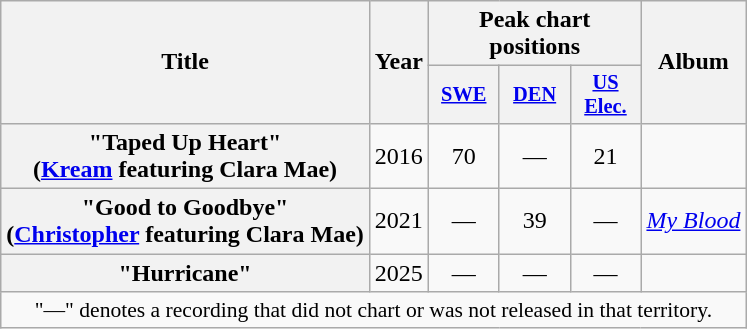<table class="wikitable plainrowheaders" style="text-align:center;">
<tr>
<th rowspan="2">Title</th>
<th rowspan="2">Year</th>
<th colspan="3">Peak chart positions</th>
<th rowspan="2">Album</th>
</tr>
<tr>
<th scope="col" style="width:3em;font-size:85%;"><a href='#'>SWE</a><br></th>
<th scope="col" style="width:3em;font-size:85%;"><a href='#'>DEN</a><br></th>
<th scope="col" style="width:3em;font-size:85%;"><a href='#'>US<br> Elec.</a><br></th>
</tr>
<tr>
<th scope="row">"Taped Up Heart"<br><span>(<a href='#'>Kream</a> featuring Clara Mae)</span></th>
<td>2016</td>
<td>70</td>
<td>—</td>
<td>21</td>
<td></td>
</tr>
<tr>
<th scope="row">"Good to Goodbye"<br><span>(<a href='#'>Christopher</a> featuring Clara Mae)</span></th>
<td>2021</td>
<td>—</td>
<td>39</td>
<td>—</td>
<td><em><a href='#'>My Blood</a></em></td>
</tr>
<tr>
<th scope="row">"Hurricane"<br></th>
<td>2025</td>
<td>—</td>
<td>—</td>
<td>—</td>
<td></td>
</tr>
<tr>
<td colspan="15" style="font-size:90%">"—" denotes a recording that did not chart or was not released in that territory.</td>
</tr>
</table>
